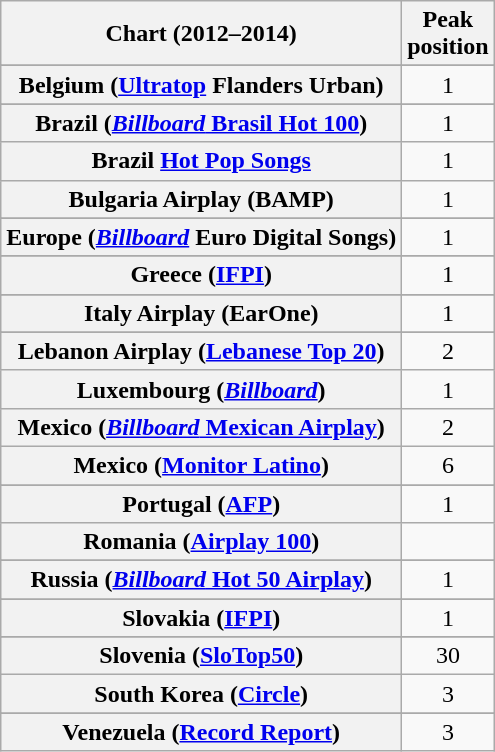<table class="wikitable plainrowheaders sortable" style="text-align:center">
<tr>
<th scope="col">Chart (2012–2014)</th>
<th scope="col">Peak<br>position</th>
</tr>
<tr>
</tr>
<tr>
</tr>
<tr>
</tr>
<tr>
<th scope="row">Belgium (<a href='#'>Ultratop</a> Flanders Urban)</th>
<td>1</td>
</tr>
<tr>
</tr>
<tr>
<th scope="row">Brazil (<a href='#'><em>Billboard</em> Brasil Hot 100</a>)</th>
<td>1</td>
</tr>
<tr>
<th scope="row">Brazil <a href='#'>Hot Pop Songs</a></th>
<td>1</td>
</tr>
<tr>
<th scope="row">Bulgaria Airplay (BAMP)</th>
<td>1</td>
</tr>
<tr>
</tr>
<tr>
</tr>
<tr>
</tr>
<tr>
</tr>
<tr>
</tr>
<tr>
<th scope="row">Europe (<em><a href='#'>Billboard</a></em> Euro Digital Songs)</th>
<td>1</td>
</tr>
<tr>
</tr>
<tr>
</tr>
<tr>
</tr>
<tr>
<th scope="row">Greece (<a href='#'>IFPI</a>)</th>
<td>1</td>
</tr>
<tr>
</tr>
<tr>
</tr>
<tr>
</tr>
<tr>
</tr>
<tr>
</tr>
<tr>
<th scope="row">Italy Airplay (EarOne)</th>
<td>1</td>
</tr>
<tr>
</tr>
<tr>
<th scope="row">Lebanon Airplay (<a href='#'>Lebanese Top 20</a>)</th>
<td>2</td>
</tr>
<tr>
<th scope="row">Luxembourg (<a href='#'><em>Billboard</em></a>)</th>
<td>1</td>
</tr>
<tr>
<th scope="row">Mexico (<a href='#'><em>Billboard</em> Mexican Airplay</a>)</th>
<td>2</td>
</tr>
<tr>
<th scope="row">Mexico (<a href='#'>Monitor Latino</a>)</th>
<td>6</td>
</tr>
<tr>
</tr>
<tr>
</tr>
<tr>
</tr>
<tr>
</tr>
<tr>
</tr>
<tr>
<th scope="row">Portugal (<a href='#'>AFP</a>)</th>
<td>1</td>
</tr>
<tr>
<th scope="row">Romania (<a href='#'>Airplay 100</a>)</th>
<td></td>
</tr>
<tr>
</tr>
<tr>
</tr>
<tr>
</tr>
<tr>
<th scope="row">Russia (<a href='#'><em>Billboard</em> Hot 50 Airplay</a>)</th>
<td>1</td>
</tr>
<tr>
</tr>
<tr>
<th scope="row">Slovakia (<a href='#'>IFPI</a>)</th>
<td>1</td>
</tr>
<tr>
</tr>
<tr>
<th scope="row">Slovenia (<a href='#'>SloTop50</a>)</th>
<td>30</td>
</tr>
<tr>
<th scope="row">South Korea (<a href='#'>Circle</a>)</th>
<td>3</td>
</tr>
<tr>
</tr>
<tr>
</tr>
<tr>
</tr>
<tr>
</tr>
<tr>
</tr>
<tr>
</tr>
<tr>
</tr>
<tr>
</tr>
<tr>
</tr>
<tr>
</tr>
<tr>
</tr>
<tr>
</tr>
<tr>
</tr>
<tr>
</tr>
<tr>
<th scope="row">Venezuela (<a href='#'>Record Report</a>)</th>
<td>3</td>
</tr>
</table>
